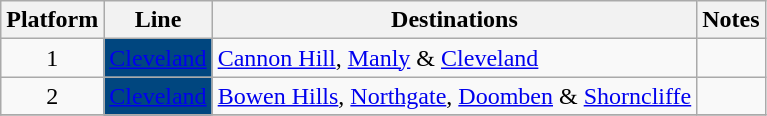<table class="wikitable" style="float: none; margin: 0.5em; ">
<tr>
<th>Platform</th>
<th>Line</th>
<th>Destinations</th>
<th>Notes</th>
</tr>
<tr>
<td rowspan="1" style="text-align:center;">1</td>
<td style=background:#00467f><a href='#'><span>Cleveland</span></a></td>
<td><a href='#'>Cannon Hill</a>, <a href='#'>Manly</a> & <a href='#'>Cleveland</a></td>
<td></td>
</tr>
<tr>
<td rowspan="1" style="text-align:center;">2</td>
<td style=background:#00467f><a href='#'><span>Cleveland</span></a></td>
<td><a href='#'>Bowen Hills</a>, <a href='#'>Northgate</a>, <a href='#'>Doomben</a> & <a href='#'>Shorncliffe</a></td>
<td></td>
</tr>
<tr>
</tr>
</table>
